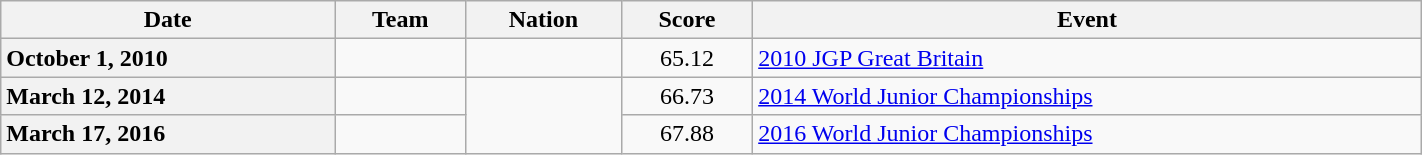<table class="wikitable unsortable" style="text-align:left; width:75%">
<tr>
<th scope="col">Date</th>
<th scope="col">Team</th>
<th scope="col">Nation</th>
<th scope="col">Score</th>
<th scope="col">Event</th>
</tr>
<tr>
<th scope="row" style="text-align:left">October 1, 2010</th>
<td></td>
<td></td>
<td style="text-align:center">65.12</td>
<td><a href='#'>2010 JGP Great Britain</a></td>
</tr>
<tr>
<th scope="row" style="text-align:left">March 12, 2014</th>
<td></td>
<td rowspan="2"></td>
<td style="text-align:center">66.73</td>
<td><a href='#'>2014 World Junior Championships</a></td>
</tr>
<tr>
<th scope="row" style="text-align:left">March 17, 2016</th>
<td></td>
<td style="text-align:center">67.88</td>
<td><a href='#'>2016 World Junior Championships</a></td>
</tr>
</table>
